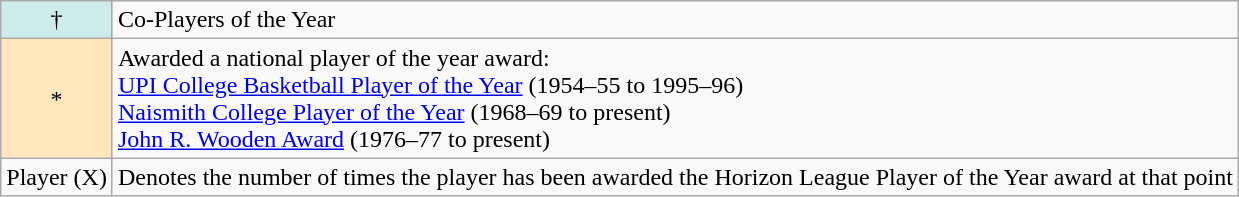<table class="wikitable">
<tr>
<td style="background-color:#CFECEC;" align="center">†</td>
<td>Co-Players of the Year</td>
</tr>
<tr>
<td style="background-color:#FFE6BD;" align="center">*</td>
<td>Awarded a national player of the year award: <br><a href='#'>UPI College Basketball Player of the Year</a> (1954–55 to 1995–96)<br> <a href='#'>Naismith College Player of the Year</a> (1968–69 to present)<br> <a href='#'>John R. Wooden Award</a> (1976–77 to present)</td>
</tr>
<tr>
<td>Player (X)</td>
<td>Denotes the number of times the player has been awarded the Horizon League Player of the Year award at that point</td>
</tr>
</table>
